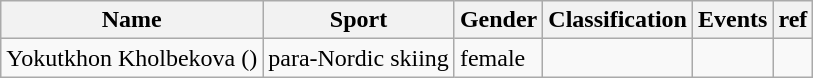<table class="wikitable">
<tr>
<th>Name</th>
<th>Sport</th>
<th>Gender</th>
<th>Classification</th>
<th>Events</th>
<th>ref</th>
</tr>
<tr>
<td>Yokutkhon Kholbekova ()</td>
<td>para-Nordic skiing</td>
<td>female</td>
<td></td>
<td></td>
<td></td>
</tr>
</table>
